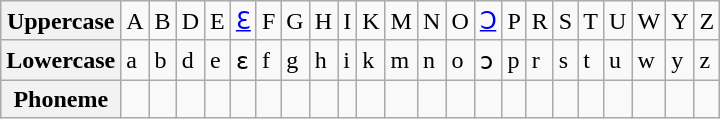<table class="wikitable">
<tr>
<th>Uppercase</th>
<td>A</td>
<td>B</td>
<td>D</td>
<td>E</td>
<td><a href='#'>Ɛ</a></td>
<td>F</td>
<td>G</td>
<td>H</td>
<td>I</td>
<td>K</td>
<td>M</td>
<td>N</td>
<td>O</td>
<td><a href='#'>Ɔ</a></td>
<td>P</td>
<td>R</td>
<td>S</td>
<td>T</td>
<td>U</td>
<td>W</td>
<td>Y</td>
<td>Z</td>
</tr>
<tr>
<th>Lowercase</th>
<td>a</td>
<td>b</td>
<td>d</td>
<td>e</td>
<td>ɛ</td>
<td>f</td>
<td>g</td>
<td>h</td>
<td>i</td>
<td>k</td>
<td>m</td>
<td>n</td>
<td>o</td>
<td>ɔ</td>
<td>p</td>
<td>r</td>
<td>s</td>
<td>t</td>
<td>u</td>
<td>w</td>
<td>y</td>
<td>z</td>
</tr>
<tr>
<th>Phoneme</th>
<td></td>
<td></td>
<td></td>
<td></td>
<td></td>
<td></td>
<td></td>
<td></td>
<td></td>
<td></td>
<td></td>
<td></td>
<td></td>
<td></td>
<td></td>
<td></td>
<td></td>
<td></td>
<td></td>
<td></td>
<td></td>
<td></td>
</tr>
</table>
